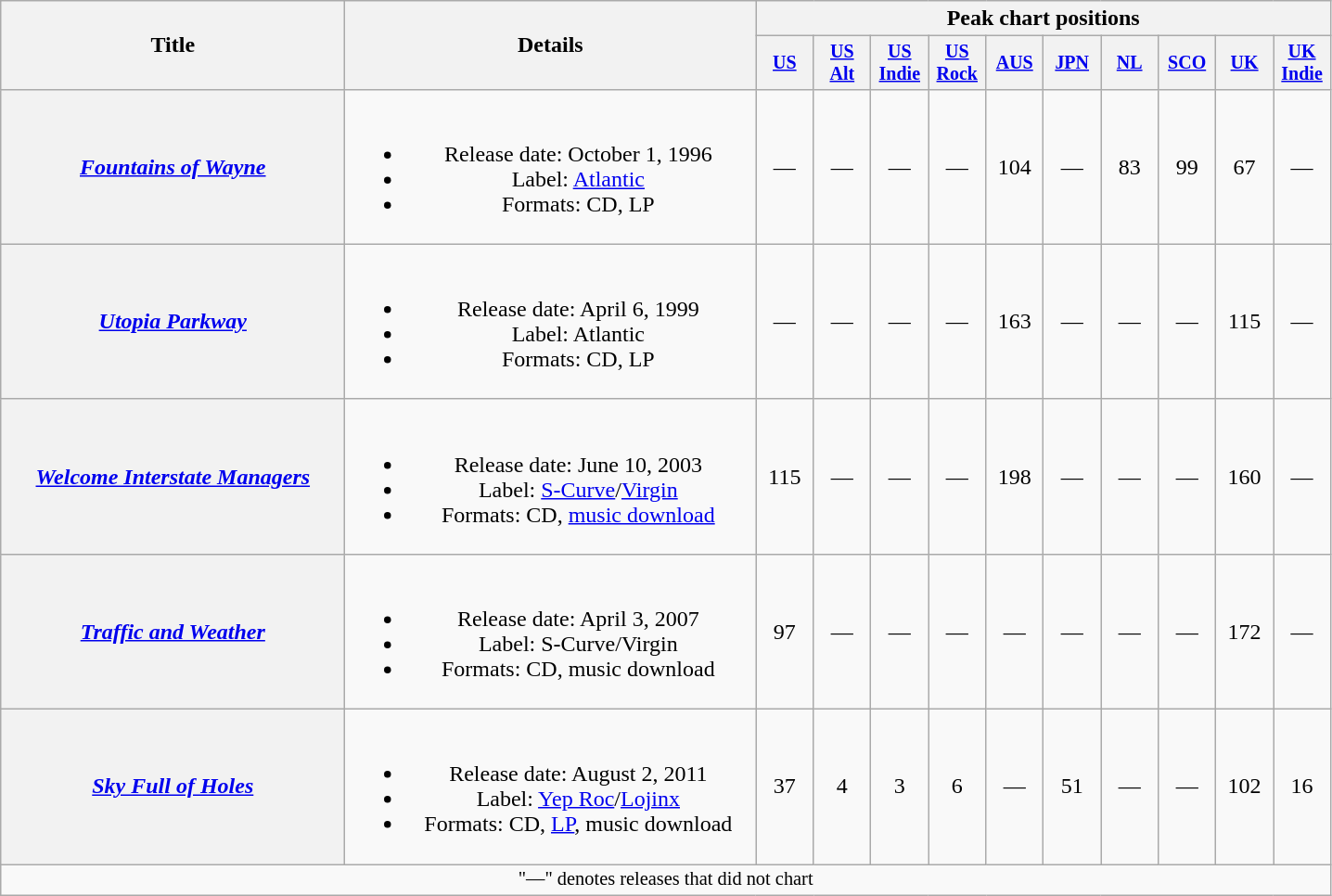<table class="wikitable plainrowheaders" style="text-align:center;">
<tr>
<th rowspan="2" style="width:15em;">Title</th>
<th rowspan="2" style="width:18em;">Details</th>
<th colspan="10">Peak chart positions</th>
</tr>
<tr style="font-size:smaller;">
<th style="width:35px;"><a href='#'>US</a><br></th>
<th style="width:35px;"><a href='#'>US<br>Alt</a><br></th>
<th style="width:35px;"><a href='#'>US<br>Indie</a><br></th>
<th style="width:35px;"><a href='#'>US<br>Rock</a><br></th>
<th style="width:35px;"><a href='#'>AUS</a><br></th>
<th style="width:35px;"><a href='#'>JPN</a><br></th>
<th style="width:35px;"><a href='#'>NL</a><br></th>
<th style="width:35px;"><a href='#'>SCO</a><br></th>
<th style="width:35px;"><a href='#'>UK</a><br></th>
<th style="width:35px;"><a href='#'>UK<br>Indie</a><br></th>
</tr>
<tr>
<th scope="row"><em><a href='#'>Fountains of Wayne</a></em></th>
<td><br><ul><li>Release date: October 1, 1996</li><li>Label: <a href='#'>Atlantic</a></li><li>Formats: CD, LP</li></ul></td>
<td>—</td>
<td>—</td>
<td>—</td>
<td>—</td>
<td>104</td>
<td>—</td>
<td>83</td>
<td>99</td>
<td>67</td>
<td>—</td>
</tr>
<tr>
<th scope="row"><em><a href='#'>Utopia Parkway</a></em></th>
<td><br><ul><li>Release date: April 6, 1999</li><li>Label: Atlantic</li><li>Formats: CD, LP</li></ul></td>
<td>—</td>
<td>—</td>
<td>—</td>
<td>—</td>
<td>163</td>
<td>—</td>
<td>—</td>
<td>—</td>
<td>115</td>
<td>—</td>
</tr>
<tr>
<th scope="row"><em><a href='#'>Welcome Interstate Managers</a></em></th>
<td><br><ul><li>Release date: June 10, 2003</li><li>Label: <a href='#'>S-Curve</a>/<a href='#'>Virgin</a></li><li>Formats: CD, <a href='#'>music download</a></li></ul></td>
<td>115</td>
<td>—</td>
<td>—</td>
<td>—</td>
<td>198</td>
<td>—</td>
<td>—</td>
<td>—</td>
<td>160</td>
<td>—</td>
</tr>
<tr>
<th scope="row"><em><a href='#'>Traffic and Weather</a></em></th>
<td><br><ul><li>Release date: April 3, 2007</li><li>Label: S-Curve/Virgin</li><li>Formats: CD, music download</li></ul></td>
<td>97</td>
<td>—</td>
<td>—</td>
<td>—</td>
<td>—</td>
<td>—</td>
<td>—</td>
<td>—</td>
<td>172</td>
<td>—</td>
</tr>
<tr>
<th scope="row"><em><a href='#'>Sky Full of Holes</a></em></th>
<td><br><ul><li>Release date: August 2, 2011</li><li>Label: <a href='#'>Yep Roc</a>/<a href='#'>Lojinx</a></li><li>Formats: CD, <a href='#'>LP</a>, music download</li></ul></td>
<td>37</td>
<td>4</td>
<td>3</td>
<td>6</td>
<td>—</td>
<td>51</td>
<td>—</td>
<td>—</td>
<td>102</td>
<td>16</td>
</tr>
<tr>
<td colspan="15" style="font-size:85%">"—" denotes releases that did not chart</td>
</tr>
</table>
